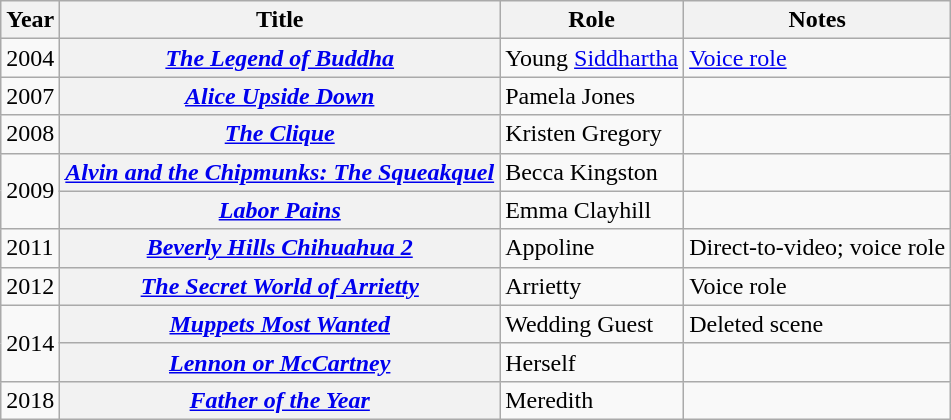<table class="wikitable sortable plainrowheaders">
<tr>
<th scope="col">Year</th>
<th scope="col">Title</th>
<th scope="col">Role</th>
<th scope="col" class="unsortable">Notes</th>
</tr>
<tr>
<td>2004</td>
<th scope="row"><em><a href='#'>The Legend of Buddha</a></em></th>
<td>Young <a href='#'>Siddhartha</a></td>
<td><a href='#'>Voice role</a></td>
</tr>
<tr>
<td>2007</td>
<th scope="row"><em><a href='#'>Alice Upside Down</a></em></th>
<td>Pamela Jones</td>
<td></td>
</tr>
<tr>
<td>2008</td>
<th scope="row"><em><a href='#'>The Clique</a></em></th>
<td>Kristen Gregory</td>
<td></td>
</tr>
<tr>
<td rowspan="2">2009</td>
<th scope="row"><em><a href='#'>Alvin and the Chipmunks: The Squeakquel</a></em></th>
<td>Becca Kingston</td>
<td></td>
</tr>
<tr>
<th scope="row"><em><a href='#'>Labor Pains</a></em></th>
<td>Emma Clayhill</td>
<td></td>
</tr>
<tr>
<td>2011</td>
<th scope="row"><em><a href='#'>Beverly Hills Chihuahua 2</a></em></th>
<td>Appoline</td>
<td>Direct-to-video; voice role</td>
</tr>
<tr>
<td>2012</td>
<th scope="row"><em><a href='#'>The Secret World of Arrietty</a></em></th>
<td>Arrietty</td>
<td>Voice role</td>
</tr>
<tr>
<td rowspan="2">2014</td>
<th scope="row"><em><a href='#'>Muppets Most Wanted</a></em></th>
<td>Wedding Guest</td>
<td>Deleted scene</td>
</tr>
<tr>
<th scope="row"><em><a href='#'>Lennon or McCartney</a></em></th>
<td>Herself</td>
<td></td>
</tr>
<tr>
<td>2018</td>
<th scope="row"><em><a href='#'>Father of the Year</a></em></th>
<td>Meredith</td>
<td></td>
</tr>
</table>
